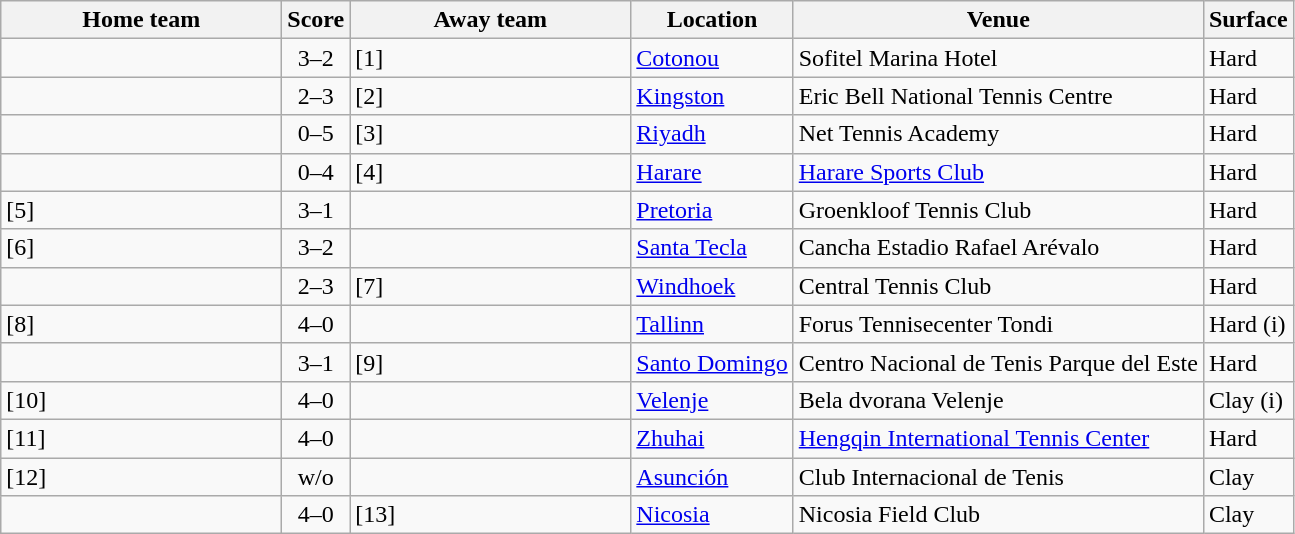<table class="wikitable nowrap">
<tr>
<th width=180>Home team</th>
<th>Score</th>
<th width=180>Away team</th>
<th>Location</th>
<th>Venue</th>
<th>Surface</th>
</tr>
<tr>
<td><strong></strong></td>
<td align=center>3–2</td>
<td> [1]</td>
<td><a href='#'>Cotonou</a></td>
<td>Sofitel Marina Hotel</td>
<td>Hard</td>
</tr>
<tr>
<td></td>
<td align=center>2–3</td>
<td><strong></strong> [2]</td>
<td><a href='#'>Kingston</a></td>
<td>Eric Bell National Tennis Centre</td>
<td>Hard</td>
</tr>
<tr>
<td></td>
<td align=center>0–5</td>
<td><strong></strong> [3]</td>
<td><a href='#'>Riyadh</a></td>
<td>Net Tennis Academy</td>
<td>Hard</td>
</tr>
<tr>
<td></td>
<td align=center>0–4</td>
<td><strong></strong> [4]</td>
<td><a href='#'>Harare</a></td>
<td><a href='#'>Harare Sports Club</a></td>
<td>Hard</td>
</tr>
<tr>
<td><strong></strong> [5]</td>
<td align=center>3–1</td>
<td></td>
<td><a href='#'>Pretoria</a></td>
<td>Groenkloof Tennis Club</td>
<td>Hard</td>
</tr>
<tr>
<td><strong></strong> [6]</td>
<td align=center>3–2</td>
<td></td>
<td><a href='#'>Santa Tecla</a></td>
<td>Cancha Estadio Rafael Arévalo</td>
<td>Hard</td>
</tr>
<tr>
<td></td>
<td align=center>2–3</td>
<td><strong></strong> [7]</td>
<td><a href='#'>Windhoek</a></td>
<td>Central Tennis Club</td>
<td>Hard</td>
</tr>
<tr>
<td><strong></strong> [8]</td>
<td align=center>4–0</td>
<td></td>
<td><a href='#'>Tallinn</a></td>
<td>Forus Tennisecenter Tondi</td>
<td>Hard (i)</td>
</tr>
<tr>
<td><strong></strong></td>
<td align=center>3–1</td>
<td> [9]</td>
<td><a href='#'>Santo Domingo</a></td>
<td>Centro Nacional de Tenis Parque del Este</td>
<td>Hard</td>
</tr>
<tr>
<td><strong></strong> [10]</td>
<td align=center>4–0</td>
<td></td>
<td><a href='#'>Velenje</a></td>
<td>Bela dvorana Velenje</td>
<td>Clay (i)</td>
</tr>
<tr>
<td><strong></strong> [11]</td>
<td align=center>4–0</td>
<td></td>
<td><a href='#'>Zhuhai</a></td>
<td><a href='#'>Hengqin International Tennis Center</a></td>
<td>Hard</td>
</tr>
<tr>
<td><strong></strong> [12]</td>
<td align=center>w/o</td>
<td></td>
<td><a href='#'>Asunción</a></td>
<td>Club Internacional de Tenis</td>
<td>Clay</td>
</tr>
<tr>
<td><strong></strong></td>
<td align=center>4–0</td>
<td> [13]</td>
<td><a href='#'>Nicosia</a></td>
<td>Nicosia Field Club</td>
<td>Clay</td>
</tr>
</table>
